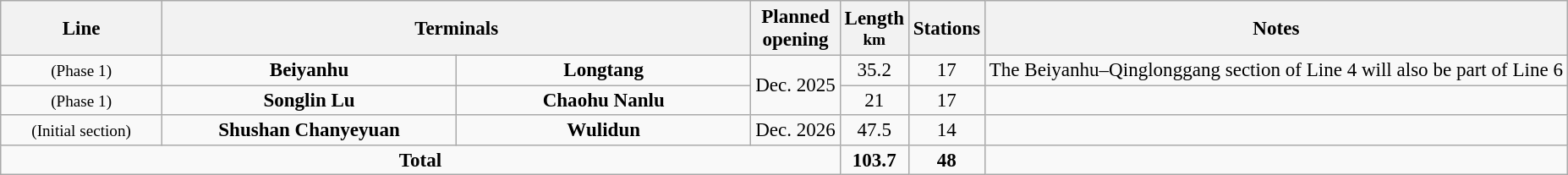<table class="wikitable sortable" style="cell-padding:1.5; font-size:96%; text-align:center;">
<tr>
<th data-sort-type="text"style="width:120px;">Line</th>
<th class="unsortable" colspan="2" style="width:450px; line-height:1.05">Terminals</th>
<th>Planned<br>opening</th>
<th style="line-height:1.05">Length<br><small>km</small></th>
<th style="line-height:1.05">Stations</th>
<th>Notes</th>
</tr>
<tr>
<td style="text-align:center; line-height:1.05"> <small>(Phase 1)</small></td>
<td style="text-align:center; width:225px; line-height:1.05"><strong>Beiyanhu</strong></td>
<td style="text-align:center; width:225px; line-height:1.05"><strong>Longtang</strong></td>
<td style="text-align:center; line-height:1.05" rowspan="2">Dec. 2025</td>
<td style="text-align:center; line-height:1.05">35.2</td>
<td style="text-align:center; line-height:1.05">17</td>
<td style="text-align:center; line-height:1.05">The Beiyanhu–Qinglonggang section of Line 4 will also be part of Line 6</td>
</tr>
<tr>
<td style="text-align:center; line-height:1.05"> <small>(Phase 1)</small></td>
<td style="text-align:center; width:225px; line-height:1.05"><strong>Songlin Lu</strong></td>
<td style="text-align:center; width:225px; line-height:1.05"><strong>Chaohu Nanlu</strong></td>
<td style="text-align:center; line-height:1.05">21</td>
<td style="text-align:center; line-height:1.05">17</td>
<td style="text-align:center; line-height:1.05"></td>
</tr>
<tr>
<td style="text-align:center; line-height:1.05"> <small>(Initial section)</small></td>
<td style="text-align:center; width:225px; line-height:1.05"><strong>Shushan Chanyeyuan</strong></td>
<td style="text-align:center; width:225px; line-height:1.05"><strong>Wulidun</strong></td>
<td style="text-align:center; line-height:1.05">Dec. 2026</td>
<td style="text-align:center; line-height:1.05">47.5</td>
<td style="text-align:center; line-height:1.05">14</td>
<td style="text-align:center; line-height:1.05"></td>
</tr>
<tr class="sortbottom">
<td style="text-align:center; line-height:1.05" colspan="4"><strong>Total</strong></td>
<td style="text-align:center; line-height:1.05"><strong>103.7</strong></td>
<td style="text-align:center; line-height:1.05"><strong>48</strong></td>
<td></td>
</tr>
</table>
